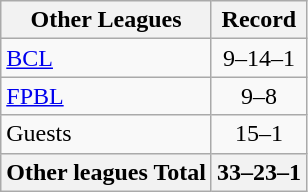<table class="wikitable">
<tr>
<th>Other Leagues</th>
<th>Record</th>
</tr>
<tr>
<td><a href='#'>BCL</a></td>
<td align=center>9–14–1</td>
</tr>
<tr>
<td><a href='#'>FPBL</a></td>
<td align=center>9–8</td>
</tr>
<tr>
<td>Guests</td>
<td align=center>15–1</td>
</tr>
<tr>
<th>Other leagues Total</th>
<th>33–23–1</th>
</tr>
</table>
